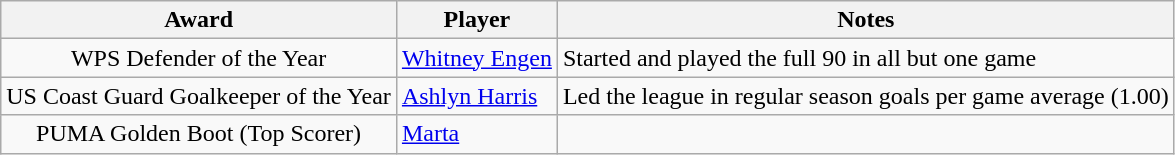<table class=wikitable>
<tr>
<th>Award</th>
<th>Player</th>
<th>Notes</th>
</tr>
<tr>
<td align=center>WPS Defender of the Year</td>
<td> <a href='#'>Whitney Engen</a></td>
<td>Started and played the full 90 in all but one game</td>
</tr>
<tr>
<td align=center>US Coast Guard Goalkeeper of the Year</td>
<td> <a href='#'>Ashlyn Harris</a></td>
<td>Led the league in regular season goals per game average (1.00)</td>
</tr>
<tr>
<td align=center>PUMA Golden Boot (Top Scorer)</td>
<td> <a href='#'>Marta</a></td>
<td></td>
</tr>
</table>
